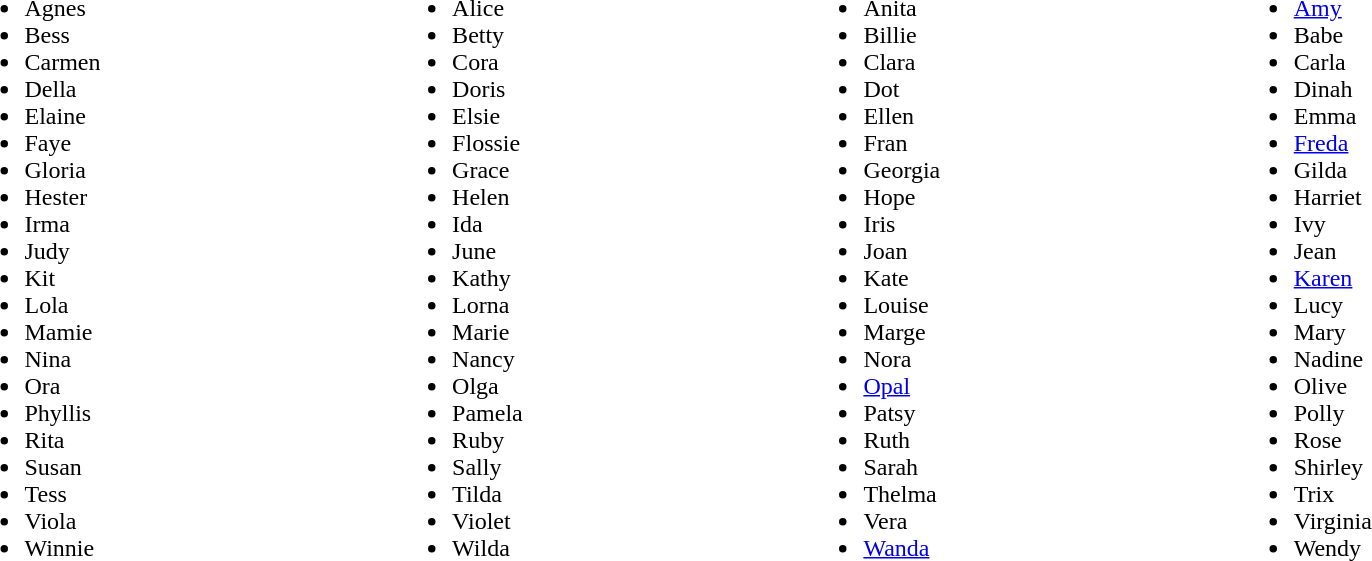<table style="width:90%;">
<tr>
<td><br><ul><li><div>Agnes</div></li><li><div>Bess</div></li><li><div>Carmen</div></li><li><div>Della</div></li><li><div>Elaine</div></li><li><div>Faye</div></li><li><div>Gloria</div></li><li><div>Hester</div></li><li><div>Irma</div></li><li><div>Judy</div></li><li><div>Kit</div></li><li><div>Lola</div></li><li><div>Mamie</div></li><li><div>Nina</div></li><li><div>Ora</div></li><li><div>Phyllis</div></li><li><div>Rita</div></li><li><div>Susan</div></li><li><div>Tess</div></li><li><div>Viola</div></li><li><div>Winnie</div></li></ul></td>
<td><br><ul><li><div>Alice</div></li><li><div>Betty</div></li><li><div>Cora</div></li><li><div>Doris</div></li><li><div>Elsie</div></li><li><div>Flossie</div></li><li><div>Grace</div></li><li><div>Helen</div></li><li><div>Ida</div></li><li><div>June</div></li><li><div>Kathy</div></li><li><div>Lorna</div></li><li><div>Marie</div></li><li><div>Nancy</div></li><li><div>Olga</div></li><li><div>Pamela</div></li><li><div>Ruby</div></li><li><div>Sally</div></li><li><div>Tilda</div></li><li><div>Violet</div></li><li><div>Wilda</div></li></ul></td>
<td><br><ul><li><div>Anita</div></li><li><div>Billie</div></li><li><div>Clara</div></li><li><div>Dot</div></li><li><div>Ellen</div></li><li>Fran</li><li>Georgia</li><li>Hope</li><li>Iris</li><li>Joan</li><li>Kate</li><li>Louise</li><li>Marge</li><li>Nora</li><li><a href='#'>Opal</a></li><li>Patsy</li><li>Ruth</li><li>Sarah</li><li>Thelma</li><li>Vera</li><li><a href='#'>Wanda</a></li></ul></td>
<td><br><ul><li><a href='#'>Amy</a></li><li>Babe</li><li>Carla</li><li>Dinah</li><li>Emma</li><li><a href='#'>Freda</a></li><li>Gilda</li><li>Harriet</li><li>Ivy</li><li>Jean</li><li><a href='#'>Karen</a></li><li>Lucy</li><li>Mary</li><li>Nadine</li><li><div>Olive</div></li><li><div>Polly</div></li><li><div>Rose</div></li><li><div>Shirley</div></li><li><div>Trix</div></li><li><div>Virginia</div></li><li><div>Wendy</div></li></ul></td>
</tr>
</table>
